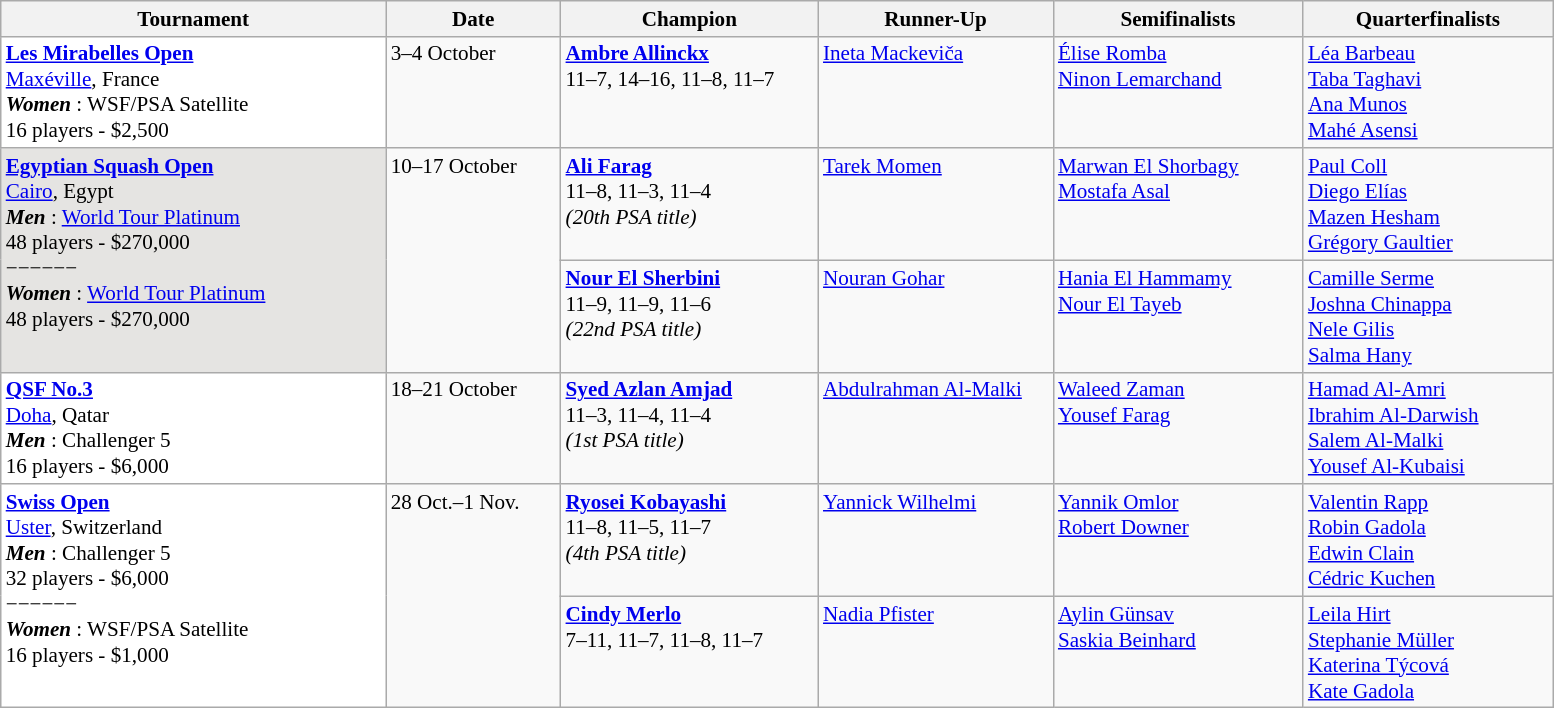<table class="wikitable" style="font-size:88%">
<tr>
<th width=250>Tournament</th>
<th width=110>Date</th>
<th width=165>Champion</th>
<th width=150>Runner-Up</th>
<th width=160>Semifinalists</th>
<th width=160>Quarterfinalists</th>
</tr>
<tr valign=top>
<td style="background:#fff;"><strong><a href='#'>Les Mirabelles Open</a></strong><br> <a href='#'>Maxéville</a>, France<br><strong> <em>Women</em> </strong>: WSF/PSA Satellite<br>16 players - $2,500</td>
<td>3–4 October</td>
<td> <strong><a href='#'>Ambre Allinckx</a></strong><br>11–7, 14–16, 11–8, 11–7</td>
<td> <a href='#'>Ineta Mackeviča</a></td>
<td> <a href='#'>Élise Romba</a><br> <a href='#'>Ninon Lemarchand</a></td>
<td> <a href='#'>Léa Barbeau</a><br> <a href='#'>Taba Taghavi</a><br> <a href='#'>Ana Munos</a><br> <a href='#'>Mahé Asensi</a></td>
</tr>
<tr valign=top>
<td rowspan=2 style="background:#E5E4E2;"><strong><a href='#'> Egyptian Squash Open</a></strong><br> <a href='#'>Cairo</a>, Egypt<br><strong> <em>Men</em> </strong>: <a href='#'>World Tour Platinum</a><br>48 players - $270,000<br>−−−−−−<br><strong> <em>Women</em> </strong>: <a href='#'>World Tour Platinum</a><br>48 players - $270,000</td>
<td rowspan=2>10–17 October</td>
<td> <strong><a href='#'>Ali Farag</a></strong><br>11–8, 11–3, 11–4<br><em>(20th PSA title)</em></td>
<td> <a href='#'>Tarek Momen</a></td>
<td> <a href='#'>Marwan El Shorbagy</a><br> <a href='#'>Mostafa Asal</a></td>
<td> <a href='#'>Paul Coll</a><br> <a href='#'>Diego Elías</a><br> <a href='#'>Mazen Hesham</a><br> <a href='#'>Grégory Gaultier</a></td>
</tr>
<tr valign=top>
<td> <strong><a href='#'>Nour El Sherbini</a></strong><br>11–9, 11–9, 11–6<br><em>(22nd PSA title)</em></td>
<td> <a href='#'>Nouran Gohar</a></td>
<td> <a href='#'>Hania El Hammamy</a><br> <a href='#'>Nour El Tayeb</a></td>
<td> <a href='#'>Camille Serme</a><br> <a href='#'>Joshna Chinappa</a><br> <a href='#'>Nele Gilis</a><br> <a href='#'>Salma Hany</a></td>
</tr>
<tr valign=top>
<td style="background:#fff;"><strong><a href='#'>QSF No.3</a></strong><br> <a href='#'>Doha</a>, Qatar<br><strong> <em>Men</em> </strong>: Challenger 5<br>16 players - $6,000</td>
<td>18–21 October</td>
<td> <strong><a href='#'>Syed Azlan Amjad</a></strong><br>11–3, 11–4, 11–4<br><em>(1st PSA title)</em></td>
<td> <a href='#'>Abdulrahman Al-Malki</a></td>
<td> <a href='#'>Waleed Zaman</a><br> <a href='#'>Yousef Farag</a></td>
<td> <a href='#'>Hamad Al-Amri</a><br> <a href='#'>Ibrahim Al-Darwish</a><br> <a href='#'>Salem Al-Malki</a><br> <a href='#'>Yousef Al-Kubaisi</a></td>
</tr>
<tr valign=top>
<td rowspan=2 style="background:#fff;"><strong><a href='#'>Swiss Open</a></strong><br> <a href='#'>Uster</a>, Switzerland<br><em> <strong>Men</strong> </em>: Challenger 5<br>32 players - $6,000<br>−−−−−−<br><em> <strong>Women</strong> </em>: WSF/PSA Satellite<br>16 players - $1,000</td>
<td rowspan=2>28 Oct.–1 Nov.</td>
<td> <strong><a href='#'>Ryosei Kobayashi</a></strong><br>11–8, 11–5, 11–7<br><em>(4th PSA title)</em></td>
<td> <a href='#'>Yannick Wilhelmi</a></td>
<td> <a href='#'>Yannik Omlor</a><br> <a href='#'>Robert Downer</a></td>
<td> <a href='#'>Valentin Rapp</a><br> <a href='#'>Robin Gadola</a><br> <a href='#'>Edwin Clain</a><br> <a href='#'>Cédric Kuchen</a></td>
</tr>
<tr valign=top>
<td> <strong><a href='#'>Cindy Merlo</a></strong><br>7–11, 11–7, 11–8, 11–7</td>
<td> <a href='#'>Nadia Pfister</a></td>
<td> <a href='#'>Aylin Günsav</a><br> <a href='#'>Saskia Beinhard</a></td>
<td> <a href='#'>Leila Hirt</a><br> <a href='#'>Stephanie Müller</a><br> <a href='#'>Katerina Týcová</a><br> <a href='#'>Kate Gadola</a></td>
</tr>
</table>
